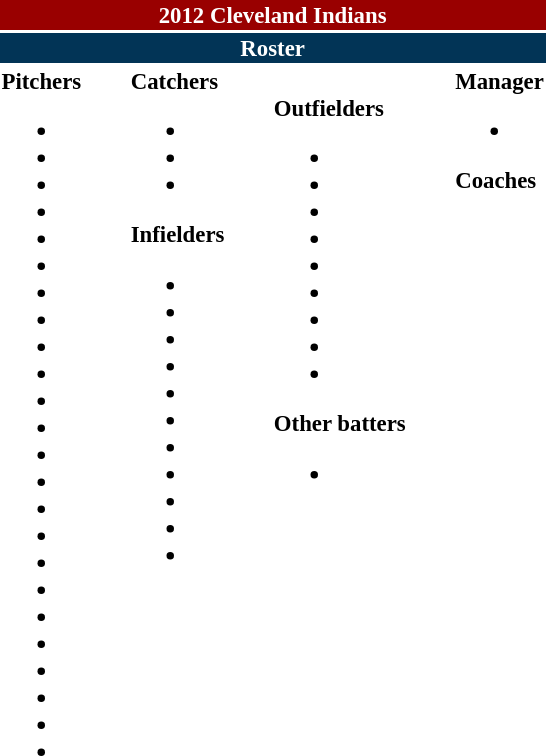<table class="toccolours" style="font-size: 95%;">
<tr>
<th colspan="10" style="background-color: #990000; color: white; text-align: center;">2012 Cleveland Indians</th>
</tr>
<tr>
<td colspan="10" style="background-color: #023456; color: #FFFFFF; text-align: center;"><strong>Roster</strong></td>
</tr>
<tr>
<td valign="top"><strong>Pitchers</strong><br><ul><li></li><li></li><li></li><li></li><li></li><li></li><li></li><li></li><li></li><li></li><li></li><li></li><li></li><li></li><li></li><li></li><li></li><li></li><li></li><li></li><li></li><li></li><li></li><li></li></ul></td>
<td width="25px"></td>
<td valign="top"><strong>Catchers</strong><br><ul><li></li><li></li><li></li></ul><strong>Infielders</strong><ul><li></li><li></li><li></li><li></li><li></li><li></li><li></li><li></li><li></li><li></li><li></li></ul></td>
<td width="25px"></td>
<td valign="top"><br><strong>Outfielders</strong><ul><li></li><li></li><li></li><li></li><li></li><li></li><li></li><li></li><li></li></ul><strong>Other batters</strong><ul><li></li></ul></td>
<td width="25px"></td>
<td valign="top"><strong>Manager</strong><br><ul><li></li></ul> 
<strong>Coaches</strong>
 
 
 
 
 
 
 
 
 
 </td>
</tr>
</table>
